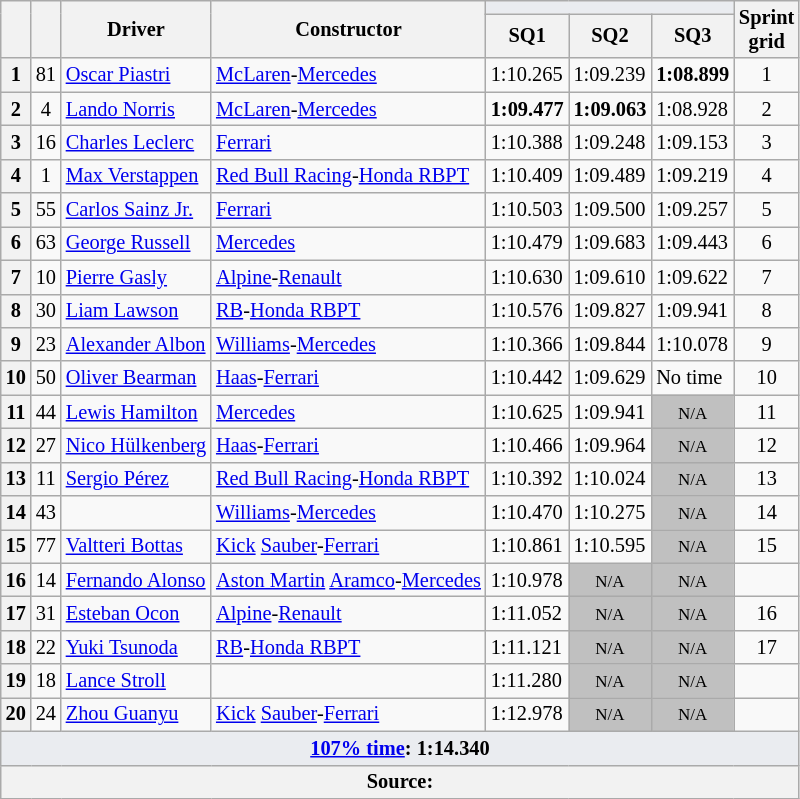<table class="wikitable sortable" style="font-size: 85%;">
<tr>
<th rowspan="2"></th>
<th rowspan="2"></th>
<th rowspan="2">Driver</th>
<th rowspan="2">Constructor</th>
<th colspan="3" style="background:#eaecf0; text-align:center;"></th>
<th rowspan="2">Sprint<br>grid</th>
</tr>
<tr>
<th scope="col">SQ1</th>
<th scope="col">SQ2</th>
<th scope="col">SQ3</th>
</tr>
<tr>
<th scope="row">1</th>
<td align="center">81</td>
<td data-sort-value="pia"> <a href='#'>Oscar Piastri</a></td>
<td><a href='#'>McLaren</a>-<a href='#'>Mercedes</a></td>
<td>1:10.265</td>
<td>1:09.239</td>
<td><strong>1:08.899</strong></td>
<td align="center">1</td>
</tr>
<tr>
<th scope="row">2</th>
<td align="center">4</td>
<td data-sort-value="nor"> <a href='#'>Lando Norris</a></td>
<td><a href='#'>McLaren</a>-<a href='#'>Mercedes</a></td>
<td><strong>1:09.477</strong></td>
<td><strong>1:09.063</strong></td>
<td>1:08.928</td>
<td align="center">2</td>
</tr>
<tr>
<th scope="row">3</th>
<td align="center">16</td>
<td data-sort-value="lec"> <a href='#'>Charles Leclerc</a></td>
<td><a href='#'>Ferrari</a></td>
<td>1:10.388</td>
<td>1:09.248</td>
<td>1:09.153</td>
<td align="center">3</td>
</tr>
<tr>
<th scope="row">4</th>
<td align="center">1</td>
<td data-sort-value="VER"> <a href='#'>Max Verstappen</a></td>
<td><a href='#'>Red Bull Racing</a>-<a href='#'>Honda RBPT</a></td>
<td>1:10.409</td>
<td>1:09.489</td>
<td>1:09.219</td>
<td align="center">4</td>
</tr>
<tr>
<th scope="row">5</th>
<td align="center">55</td>
<td data-sort-value="sai"> <a href='#'>Carlos Sainz Jr.</a></td>
<td><a href='#'>Ferrari</a></td>
<td>1:10.503</td>
<td>1:09.500</td>
<td>1:09.257</td>
<td align="center">5</td>
</tr>
<tr>
<th scope="row">6</th>
<td align="center">63</td>
<td data-sort-value="rus"> <a href='#'>George Russell</a></td>
<td><a href='#'>Mercedes</a></td>
<td>1:10.479</td>
<td>1:09.683</td>
<td>1:09.443</td>
<td align="center">6</td>
</tr>
<tr>
<th scope="row">7</th>
<td align="center">10</td>
<td data-sort-value="gas"> <a href='#'>Pierre Gasly</a></td>
<td><a href='#'>Alpine</a>-<a href='#'>Renault</a></td>
<td>1:10.630</td>
<td>1:09.610</td>
<td>1:09.622</td>
<td align="center">7</td>
</tr>
<tr>
<th scope="row">8</th>
<td align="center">30</td>
<td data-sort-value="law"> <a href='#'>Liam Lawson</a></td>
<td><a href='#'>RB</a>-<a href='#'>Honda RBPT</a></td>
<td>1:10.576</td>
<td>1:09.827</td>
<td>1:09.941</td>
<td align="center">8</td>
</tr>
<tr>
<th scope="row">9</th>
<td align="center">23</td>
<td data-sort-value="alb"> <a href='#'>Alexander Albon</a></td>
<td><a href='#'>Williams</a>-<a href='#'>Mercedes</a></td>
<td>1:10.366</td>
<td>1:09.844</td>
<td>1:10.078</td>
<td align="center">9</td>
</tr>
<tr>
<th scope="row">10</th>
<td align="center">50</td>
<td data-sort-value="bea"> <a href='#'>Oliver Bearman</a></td>
<td><a href='#'>Haas</a>-<a href='#'>Ferrari</a></td>
<td>1:10.442</td>
<td>1:09.629</td>
<td data-sort-value="2:00">No time</td>
<td align="center">10</td>
</tr>
<tr>
<th scope="row">11</th>
<td align="center">44</td>
<td data-sort-value="ham"> <a href='#'>Lewis Hamilton</a></td>
<td><a href='#'>Mercedes</a></td>
<td>1:10.625</td>
<td>1:09.941</td>
<td style="background: silver" align="center" data-sort-value="11"><small>N/A</small></td>
<td align="center">11</td>
</tr>
<tr>
<th scope="row">12</th>
<td align="center">27</td>
<td data-sort-value="hul"> <a href='#'>Nico Hülkenberg</a></td>
<td><a href='#'>Haas</a>-<a href='#'>Ferrari</a></td>
<td>1:10.466</td>
<td>1:09.964</td>
<td style="background: silver" align="center" data-sort-value="12"><small>N/A</small></td>
<td align="center">12</td>
</tr>
<tr>
<th scope="row">13</th>
<td align="center">11</td>
<td data-sort-value="per"> <a href='#'>Sergio Pérez</a></td>
<td><a href='#'>Red Bull Racing</a>-<a href='#'>Honda RBPT</a></td>
<td>1:10.392</td>
<td>1:10.024</td>
<td style="background: silver" align="center" data-sort-value="13"><small>N/A</small></td>
<td align="center">13</td>
</tr>
<tr>
<th scope="row">14</th>
<td align="center">43</td>
<td data-sort-value="col"></td>
<td><a href='#'>Williams</a>-<a href='#'>Mercedes</a></td>
<td>1:10.470</td>
<td>1:10.275</td>
<td style="background: silver" align="center" data-sort-value="14"><small>N/A</small></td>
<td align="center">14</td>
</tr>
<tr>
<th scope="row">15</th>
<td align="center">77</td>
<td data-sort-value="bot"> <a href='#'>Valtteri Bottas</a></td>
<td><a href='#'>Kick</a> <a href='#'>Sauber</a>-<a href='#'>Ferrari</a></td>
<td>1:10.861</td>
<td>1:10.595</td>
<td style="background: silver" align="center" data-sort-value="15"><small>N/A</small></td>
<td align="center">15</td>
</tr>
<tr>
<th scope="row">16</th>
<td align="center">14</td>
<td data-sort-value="alo"> <a href='#'>Fernando Alonso</a></td>
<td><a href='#'>Aston Martin</a> <a href='#'>Aramco</a>-<a href='#'>Mercedes</a></td>
<td>1:10.978</td>
<td style="background: silver" align="center" data-sort-value="16"><small>N/A</small></td>
<td style="background: silver" align="center" data-sort-value="16"><small>N/A</small></td>
<td align="center" data-sort-value="18"></td>
</tr>
<tr>
<th scope="row">17</th>
<td align="center">31</td>
<td data-sort-value="oco"> <a href='#'>Esteban Ocon</a></td>
<td><a href='#'>Alpine</a>-<a href='#'>Renault</a></td>
<td>1:11.052</td>
<td style="background: silver" align="center" data-sort-value="17"><small>N/A</small></td>
<td style="background: silver" align="center" data-sort-value="17"><small>N/A</small></td>
<td align="center">16</td>
</tr>
<tr>
<th scope="row">18</th>
<td align="center">22</td>
<td data-sort-value="tsu"> <a href='#'>Yuki Tsunoda</a></td>
<td><a href='#'>RB</a>-<a href='#'>Honda RBPT</a></td>
<td>1:11.121</td>
<td style="background: silver" align="center" data-sort-value="18"><small>N/A</small></td>
<td style="background: silver" align="center" data-sort-value="18"><small>N/A</small></td>
<td align="center">17</td>
</tr>
<tr>
<th scope="row">19</th>
<td align="center">18</td>
<td data-sort-value="str"> <a href='#'>Lance Stroll</a></td>
<td></td>
<td>1:11.280</td>
<td style="background: silver" align="center" data-sort-value="19"><small>N/A</small></td>
<td style="background: silver" align="center" data-sort-value="19"><small>N/A</small></td>
<td align="center" data-sort-value="19"></td>
</tr>
<tr>
<th scope="row">20</th>
<td align="center">24</td>
<td data-sort-value="zho"> <a href='#'>Zhou Guanyu</a></td>
<td><a href='#'>Kick</a> <a href='#'>Sauber</a>-<a href='#'>Ferrari</a></td>
<td>1:12.978</td>
<td style="background: silver" align="center" data-sort-value="20"><small>N/A</small></td>
<td style="background: silver" align="center" data-sort-value="20"><small>N/A</small></td>
<td align="center" data-sort-value="20"></td>
</tr>
<tr class="sortbottom">
<td colspan="8" style="background-color:#eaecf0;text-align:center"><strong><a href='#'>107% time</a>: 1:14.340</strong></td>
</tr>
<tr class="sortbottom">
<th colspan="8">Source:</th>
</tr>
</table>
